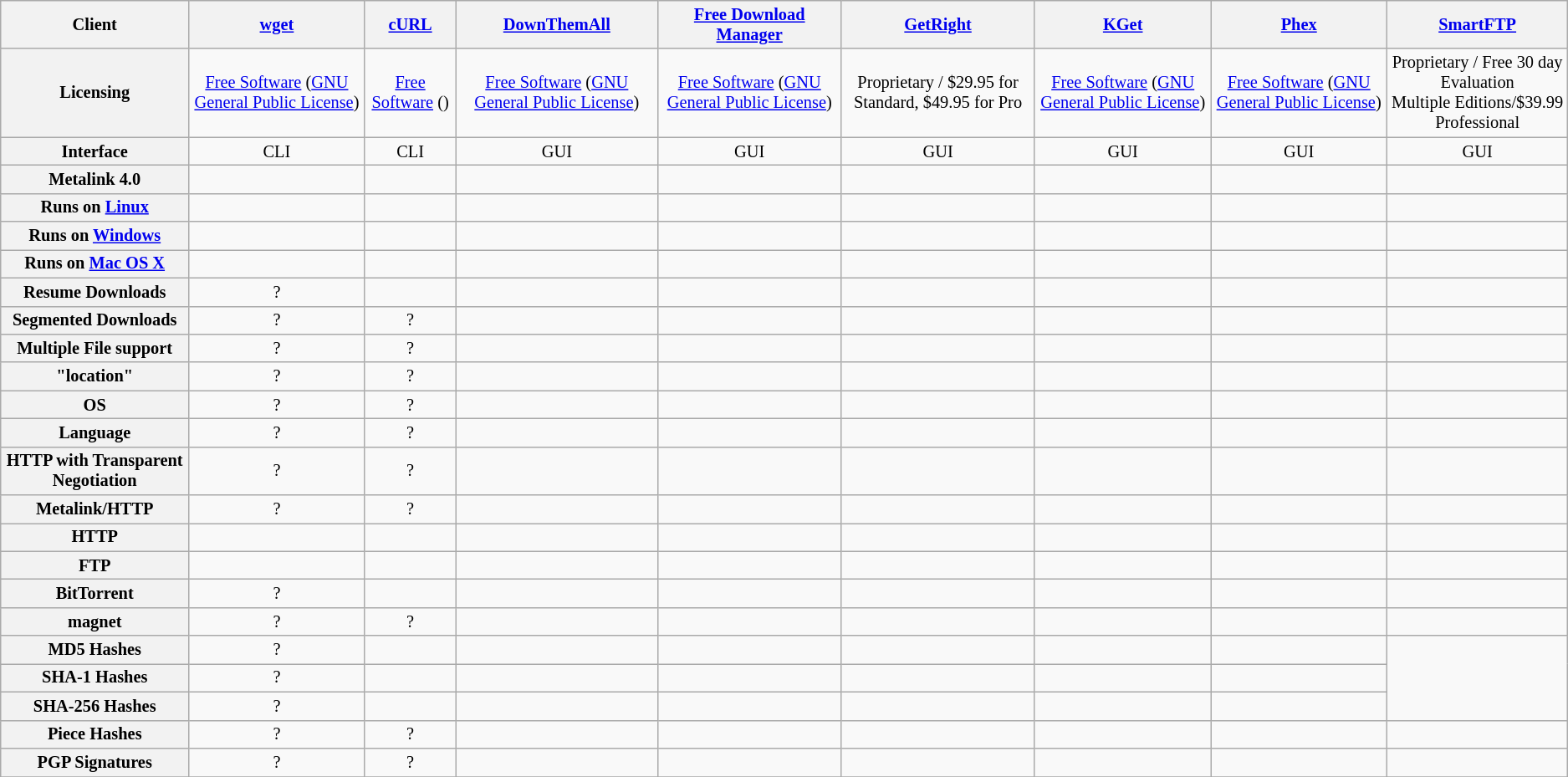<table class="wikitable mw-collapsible" style="font-size: 85%; text-align: center;">
<tr>
<th>Client</th>
<th><a href='#'>wget</a></th>
<th><a href='#'>cURL</a></th>
<th><a href='#'>DownThemAll</a></th>
<th><a href='#'>Free Download Manager</a></th>
<th><a href='#'>GetRight</a></th>
<th><a href='#'>KGet</a></th>
<th><a href='#'>Phex</a></th>
<th><a href='#'>SmartFTP</a></th>
</tr>
<tr>
<th>Licensing</th>
<td><a href='#'>Free Software</a> (<a href='#'>GNU General Public License</a>)</td>
<td><a href='#'>Free Software</a> ()</td>
<td><a href='#'>Free Software</a> (<a href='#'>GNU General Public License</a>)</td>
<td><a href='#'>Free Software</a> (<a href='#'>GNU General Public License</a>)</td>
<td>Proprietary / $29.95 for Standard, $49.95 for Pro</td>
<td><a href='#'>Free Software</a> (<a href='#'>GNU General Public License</a>)</td>
<td><a href='#'>Free Software</a> (<a href='#'>GNU General Public License</a>)</td>
<td>Proprietary / Free 30 day Evaluation<br>Multiple Editions/$39.99 Professional</td>
</tr>
<tr>
<th>Interface</th>
<td>CLI</td>
<td>CLI</td>
<td>GUI</td>
<td>GUI</td>
<td>GUI</td>
<td>GUI</td>
<td>GUI</td>
<td>GUI</td>
</tr>
<tr>
<th>Metalink 4.0</th>
<td></td>
<td></td>
<td></td>
<td></td>
<td></td>
<td></td>
<td></td>
<td></td>
</tr>
<tr>
<th>Runs on <a href='#'>Linux</a></th>
<td></td>
<td></td>
<td></td>
<td></td>
<td></td>
<td></td>
<td></td>
<td></td>
</tr>
<tr>
<th>Runs on <a href='#'>Windows</a></th>
<td></td>
<td></td>
<td></td>
<td></td>
<td></td>
<td></td>
<td></td>
<td></td>
</tr>
<tr>
<th>Runs on <a href='#'>Mac OS X</a></th>
<td></td>
<td></td>
<td></td>
<td></td>
<td></td>
<td></td>
<td></td>
<td></td>
</tr>
<tr>
<th>Resume Downloads</th>
<td ?>?</td>
<td></td>
<td></td>
<td></td>
<td></td>
<td></td>
<td></td>
<td></td>
</tr>
<tr>
<th>Segmented Downloads</th>
<td>?</td>
<td>?</td>
<td></td>
<td></td>
<td></td>
<td></td>
<td></td>
<td></td>
</tr>
<tr>
<th>Multiple File support</th>
<td>?</td>
<td>?</td>
<td></td>
<td></td>
<td></td>
<td></td>
<td></td>
<td></td>
</tr>
<tr>
<th>"location"</th>
<td>?</td>
<td>?</td>
<td></td>
<td></td>
<td></td>
<td></td>
<td></td>
<td></td>
</tr>
<tr>
<th>OS</th>
<td>?</td>
<td>?</td>
<td></td>
<td></td>
<td></td>
<td></td>
<td></td>
<td></td>
</tr>
<tr>
<th>Language</th>
<td>?</td>
<td>?</td>
<td></td>
<td></td>
<td></td>
<td></td>
<td></td>
<td></td>
</tr>
<tr>
<th>HTTP with Transparent Negotiation</th>
<td>?</td>
<td>?</td>
<td></td>
<td></td>
<td></td>
<td></td>
<td></td>
<td></td>
</tr>
<tr>
<th>Metalink/HTTP</th>
<td>?</td>
<td>?</td>
<td></td>
<td></td>
<td></td>
<td></td>
<td></td>
<td></td>
</tr>
<tr>
<th>HTTP</th>
<td></td>
<td></td>
<td></td>
<td></td>
<td></td>
<td></td>
<td></td>
<td></td>
</tr>
<tr>
<th>FTP</th>
<td></td>
<td></td>
<td></td>
<td></td>
<td></td>
<td></td>
<td></td>
<td></td>
</tr>
<tr>
<th>BitTorrent</th>
<td ?>?</td>
<td></td>
<td></td>
<td></td>
<td></td>
<td></td>
<td></td>
</tr>
<tr>
<th>magnet</th>
<td>?</td>
<td>?</td>
<td></td>
<td></td>
<td></td>
<td></td>
<td></td>
<td></td>
</tr>
<tr>
<th>MD5 Hashes</th>
<td ?>?</td>
<td></td>
<td></td>
<td></td>
<td></td>
<td></td>
<td></td>
</tr>
<tr>
<th>SHA-1 Hashes</th>
<td ?>?</td>
<td></td>
<td></td>
<td></td>
<td></td>
<td></td>
<td></td>
</tr>
<tr>
<th>SHA-256 Hashes</th>
<td ?>?</td>
<td></td>
<td></td>
<td></td>
<td></td>
<td></td>
<td></td>
</tr>
<tr>
<th>Piece Hashes</th>
<td>?</td>
<td>?</td>
<td></td>
<td></td>
<td></td>
<td></td>
<td></td>
<td></td>
</tr>
<tr>
<th>PGP Signatures</th>
<td>?</td>
<td>?</td>
<td></td>
<td></td>
<td></td>
<td></td>
<td></td>
<td></td>
</tr>
<tr>
</tr>
</table>
